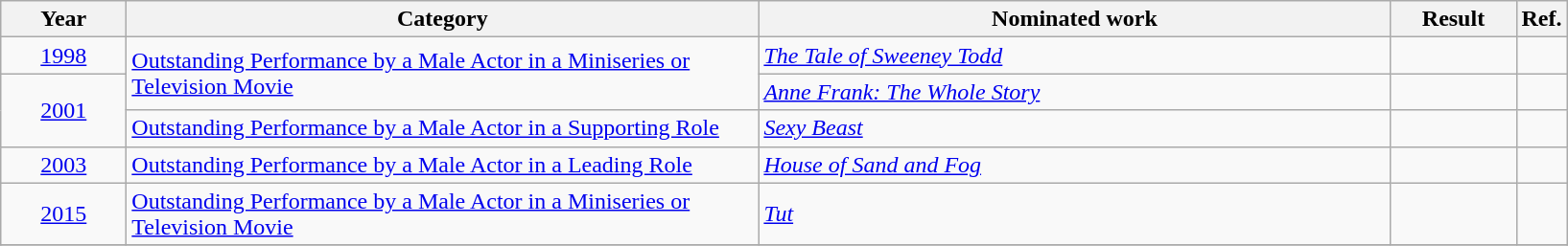<table class=wikitable>
<tr>
<th scope="col" style="width:5em;">Year</th>
<th scope="col" style="width:27em;">Category</th>
<th scope="col" style="width:27em;">Nominated work</th>
<th scope="col" style="width:5em;">Result</th>
<th>Ref.</th>
</tr>
<tr>
<td style="text-align:center;"><a href='#'>1998</a></td>
<td rowspan=2"><a href='#'>Outstanding Performance by a Male Actor in a Miniseries or Television Movie</a></td>
<td><em><a href='#'>The Tale of Sweeney Todd</a></em></td>
<td></td>
<td style="text-align:center;"></td>
</tr>
<tr>
<td style="text-align:center;", rowspan=2"><a href='#'>2001</a></td>
<td><em><a href='#'>Anne Frank: The Whole Story</a></em></td>
<td></td>
<td style="text-align:center;"></td>
</tr>
<tr>
<td><a href='#'>Outstanding Performance by a Male Actor in a Supporting Role</a></td>
<td><em><a href='#'>Sexy Beast</a></em></td>
<td></td>
<td style="text-align:center;"></td>
</tr>
<tr>
<td style="text-align:center;"><a href='#'>2003</a></td>
<td><a href='#'>Outstanding Performance by a Male Actor in a Leading Role</a></td>
<td><em><a href='#'>House of Sand and Fog</a></em></td>
<td></td>
<td style="text-align:center;"></td>
</tr>
<tr>
<td style="text-align:center;"><a href='#'>2015</a></td>
<td><a href='#'>Outstanding Performance by a Male Actor in a Miniseries or Television Movie</a></td>
<td><em><a href='#'>Tut</a></em></td>
<td></td>
<td style="text-align:center;"></td>
</tr>
<tr>
</tr>
</table>
